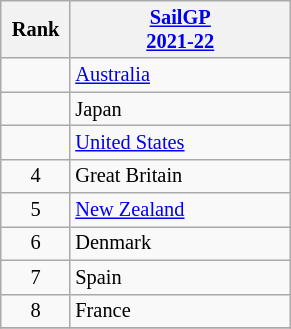<table class="wikitable sortable" style="font-size:85%; text-align:center;">
<tr>
<th width=40>Rank<br></th>
<th width=140><a href='#'>SailGP<br>2021-22</a></th>
</tr>
<tr>
<td></td>
<td style="text-align:left;"> <a href='#'>Australia</a></td>
</tr>
<tr>
<td></td>
<td style="text-align:left;"> Japan</td>
</tr>
<tr>
<td></td>
<td style="text-align:left;"> <a href='#'>United States</a></td>
</tr>
<tr>
<td>4</td>
<td style="text-align:left;"> Great Britain</td>
</tr>
<tr>
<td>5</td>
<td style="text-align:left;"> <a href='#'>New Zealand</a></td>
</tr>
<tr>
<td>6</td>
<td style="text-align:left;"> Denmark</td>
</tr>
<tr>
<td>7</td>
<td style="text-align:left;"> Spain</td>
</tr>
<tr>
<td>8</td>
<td style="text-align:left;"> France</td>
</tr>
<tr>
</tr>
</table>
